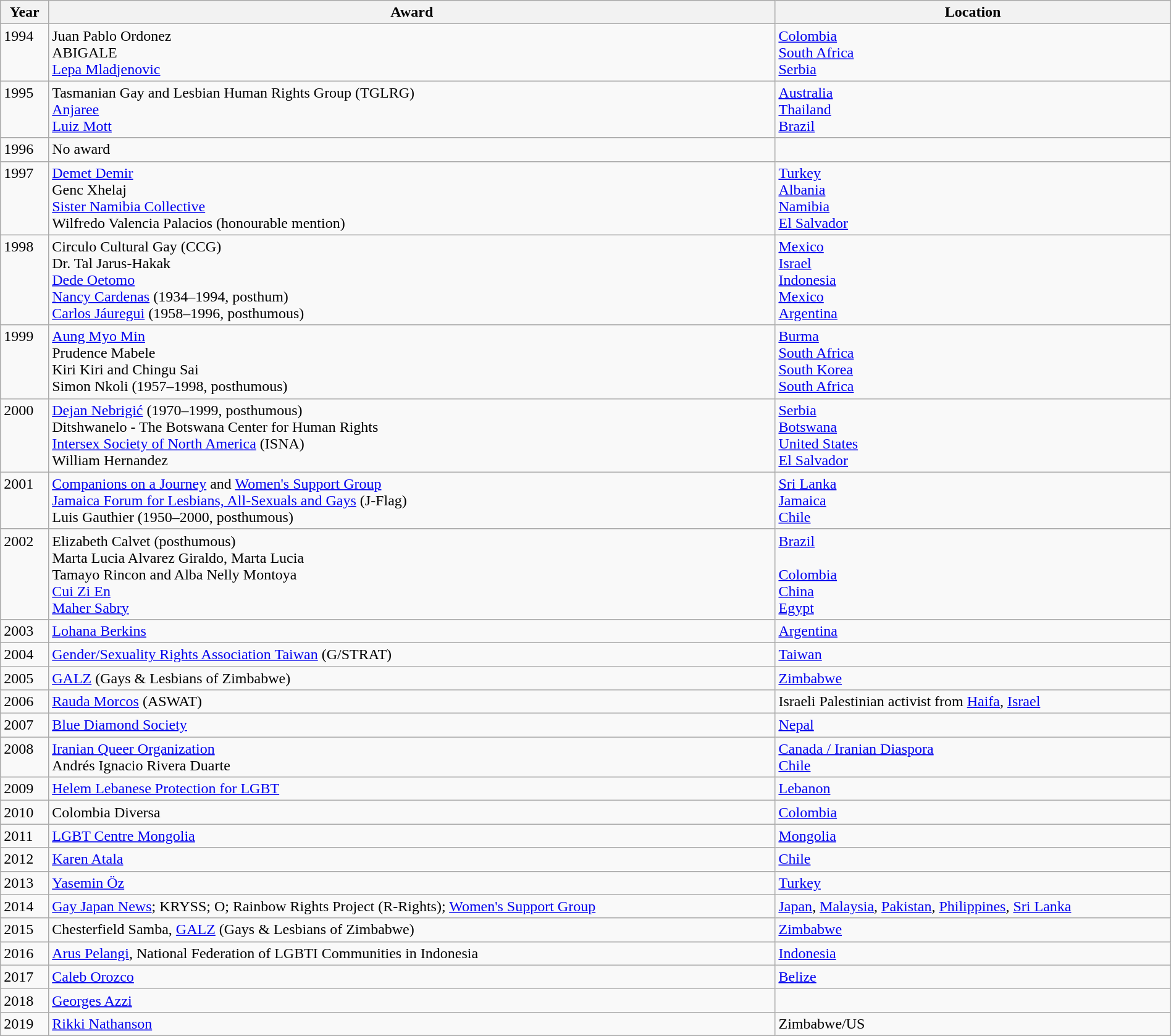<table style="width:100%" class="wikitable" |>
<tr>
<th valign="top">Year</th>
<th>Award</th>
<th>Location</th>
</tr>
<tr>
<td valign="top">1994</td>
<td>Juan Pablo Ordonez<br>ABIGALE<br><a href='#'>Lepa Mladjenovic</a></td>
<td><a href='#'>Colombia</a><br><a href='#'>South Africa</a><br><a href='#'>Serbia</a></td>
</tr>
<tr>
<td valign="top">1995</td>
<td>Tasmanian Gay and Lesbian Human Rights Group (TGLRG)<br><a href='#'>Anjaree</a><br><a href='#'>Luiz Mott</a></td>
<td><a href='#'>Australia</a><br><a href='#'>Thailand</a><br><a href='#'>Brazil</a></td>
</tr>
<tr>
<td valign="top">1996</td>
<td>No award</td>
<td></td>
</tr>
<tr>
<td valign="top">1997</td>
<td><a href='#'>Demet Demir</a><br>Genc Xhelaj<br><a href='#'>Sister Namibia Collective</a><br>Wilfredo Valencia Palacios (honourable mention)</td>
<td><a href='#'>Turkey</a><br><a href='#'>Albania</a><br><a href='#'>Namibia</a><br><a href='#'>El Salvador</a></td>
</tr>
<tr>
<td valign="top">1998</td>
<td>Circulo Cultural Gay (CCG)<br>Dr. Tal Jarus-Hakak<br><a href='#'>Dede Oetomo</a><br><a href='#'>Nancy Cardenas</a> (1934–1994, posthum)<br><a href='#'>Carlos Jáuregui</a> (1958–1996, posthumous)</td>
<td><a href='#'>Mexico</a><br><a href='#'>Israel</a><br><a href='#'>Indonesia</a><br><a href='#'>Mexico</a><br><a href='#'>Argentina</a></td>
</tr>
<tr>
<td valign="top">1999</td>
<td><a href='#'>Aung Myo Min</a><br>Prudence Mabele<br>Kiri Kiri and Chingu Sai<br>Simon Nkoli (1957–1998, posthumous)</td>
<td><a href='#'>Burma</a><br><a href='#'>South Africa</a><br><a href='#'>South Korea</a><br><a href='#'>South Africa</a></td>
</tr>
<tr>
<td valign="top">2000</td>
<td><a href='#'>Dejan Nebrigić</a> (1970–1999, posthumous)<br>Ditshwanelo - The Botswana Center for Human Rights<br><a href='#'>Intersex Society of North America</a> (ISNA)<br>William Hernandez</td>
<td><a href='#'>Serbia</a><br><a href='#'>Botswana</a><br><a href='#'>United States</a><br><a href='#'>El Salvador</a></td>
</tr>
<tr>
<td valign="top">2001</td>
<td><a href='#'>Companions on a Journey</a> and <a href='#'>Women's Support Group</a><br><a href='#'>Jamaica Forum for Lesbians, All-Sexuals and Gays</a> (J-Flag)<br>Luis Gauthier (1950–2000, posthumous)</td>
<td><a href='#'>Sri Lanka</a><br><a href='#'>Jamaica</a><br><a href='#'>Chile</a></td>
</tr>
<tr>
<td valign="top">2002</td>
<td>Elizabeth Calvet (posthumous)<br>Marta Lucia Alvarez Giraldo, Marta Lucia<br>Tamayo Rincon and Alba Nelly Montoya<br><a href='#'>Cui Zi En</a><br><a href='#'>Maher Sabry</a></td>
<td><a href='#'>Brazil</a><br> <br><a href='#'>Colombia</a><br><a href='#'>China</a><br><a href='#'>Egypt</a></td>
</tr>
<tr>
<td valign="top">2003</td>
<td><a href='#'>Lohana Berkins</a></td>
<td><a href='#'>Argentina</a></td>
</tr>
<tr>
<td valign="top">2004</td>
<td><a href='#'>Gender/Sexuality Rights Association Taiwan</a> (G/STRAT)</td>
<td><a href='#'>Taiwan</a></td>
</tr>
<tr>
<td valign="top">2005</td>
<td><a href='#'>GALZ</a> (Gays & Lesbians of Zimbabwe)</td>
<td><a href='#'>Zimbabwe</a></td>
</tr>
<tr>
<td valign="top">2006</td>
<td><a href='#'>Rauda Morcos</a> (ASWAT)</td>
<td>Israeli Palestinian activist from <a href='#'>Haifa</a>, <a href='#'>Israel</a></td>
</tr>
<tr>
<td valign="top">2007</td>
<td><a href='#'>Blue Diamond Society</a></td>
<td><a href='#'>Nepal</a></td>
</tr>
<tr>
<td valign="top">2008</td>
<td><a href='#'>Iranian Queer Organization</a><br>Andrés Ignacio Rivera Duarte<br></td>
<td><a href='#'>Canada / Iranian Diaspora</a><br><a href='#'>Chile</a></td>
</tr>
<tr>
<td valign="top">2009</td>
<td><a href='#'>Helem Lebanese Protection for LGBT</a></td>
<td><a href='#'>Lebanon</a></td>
</tr>
<tr>
<td valign="top">2010</td>
<td>Colombia Diversa</td>
<td><a href='#'>Colombia</a></td>
</tr>
<tr>
<td valign="top">2011</td>
<td><a href='#'>LGBT Centre Mongolia</a></td>
<td><a href='#'>Mongolia</a></td>
</tr>
<tr>
<td valign="top">2012</td>
<td><a href='#'>Karen Atala</a></td>
<td><a href='#'>Chile</a></td>
</tr>
<tr>
<td valign="top">2013</td>
<td><a href='#'>Yasemin Öz</a></td>
<td><a href='#'>Turkey</a></td>
</tr>
<tr>
<td valign="top">2014</td>
<td><a href='#'>Gay Japan News</a>; KRYSS; O; Rainbow Rights Project (R-Rights); <a href='#'>Women's Support Group</a></td>
<td><a href='#'>Japan</a>, <a href='#'>Malaysia</a>, <a href='#'>Pakistan</a>, <a href='#'>Philippines</a>, <a href='#'>Sri Lanka</a></td>
</tr>
<tr>
<td valign="top">2015</td>
<td>Chesterfield Samba, <a href='#'>GALZ</a> (Gays & Lesbians of Zimbabwe)</td>
<td><a href='#'>Zimbabwe</a></td>
</tr>
<tr>
<td valign="top">2016</td>
<td><a href='#'>Arus Pelangi</a>, National Federation of LGBTI Communities in Indonesia</td>
<td><a href='#'>Indonesia</a></td>
</tr>
<tr>
<td valign="top">2017</td>
<td><a href='#'>Caleb Orozco</a></td>
<td><a href='#'>Belize</a></td>
</tr>
<tr>
<td valign="top">2018</td>
<td><a href='#'>Georges Azzi</a></td>
<td></td>
</tr>
<tr>
<td valign="top">2019</td>
<td><a href='#'>Rikki Nathanson</a></td>
<td>Zimbabwe/US</td>
</tr>
</table>
